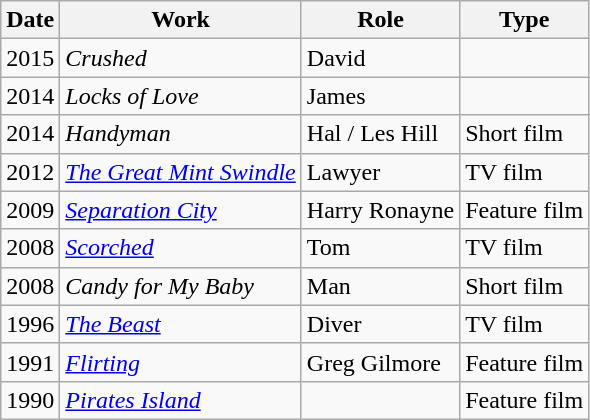<table class="wikitable">
<tr>
<th>Date</th>
<th>Work</th>
<th>Role</th>
<th>Type</th>
</tr>
<tr>
<td>2015</td>
<td><em>Crushed</em></td>
<td>David</td>
<td></td>
</tr>
<tr>
<td>2014</td>
<td><em>Locks of Love</em></td>
<td>James</td>
<td></td>
</tr>
<tr>
<td>2014</td>
<td><em>Handyman</em></td>
<td>Hal / Les Hill</td>
<td>Short film</td>
</tr>
<tr>
<td>2012</td>
<td><em><a href='#'>The Great Mint Swindle</a></em></td>
<td>Lawyer</td>
<td>TV film</td>
</tr>
<tr>
<td>2009</td>
<td><em><a href='#'>Separation City</a></em></td>
<td>Harry Ronayne</td>
<td>Feature film</td>
</tr>
<tr>
<td>2008</td>
<td><em><a href='#'>Scorched</a></em></td>
<td>Tom</td>
<td>TV film</td>
</tr>
<tr>
<td>2008</td>
<td><em>Candy for My Baby</em></td>
<td>Man</td>
<td>Short film</td>
</tr>
<tr>
<td>1996</td>
<td><em><a href='#'>The Beast</a></em></td>
<td>Diver</td>
<td>TV film</td>
</tr>
<tr>
<td>1991</td>
<td><em><a href='#'>Flirting</a></em></td>
<td>Greg Gilmore</td>
<td>Feature film</td>
</tr>
<tr>
<td>1990</td>
<td><em><a href='#'>Pirates Island</a></em></td>
<td></td>
<td>Feature film</td>
</tr>
</table>
